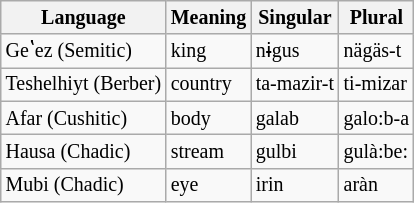<table class="wikitable" style="font-size:smaller;">
<tr>
<th>Language</th>
<th>Meaning</th>
<th>Singular</th>
<th>Plural</th>
</tr>
<tr>
<td>Geʽez (Semitic)</td>
<td>king</td>
<td>nɨgus</td>
<td>nägäs-t</td>
</tr>
<tr>
<td>Teshelhiyt (Berber)</td>
<td>country</td>
<td>ta-mazir-t</td>
<td>ti-mizar</td>
</tr>
<tr>
<td>Afar (Cushitic)</td>
<td>body</td>
<td>galab</td>
<td>galo:b-a</td>
</tr>
<tr>
<td>Hausa (Chadic)</td>
<td>stream</td>
<td>gulbi</td>
<td>gulà:be:</td>
</tr>
<tr>
<td>Mubi (Chadic)</td>
<td>eye</td>
<td>irin</td>
<td>aràn</td>
</tr>
</table>
